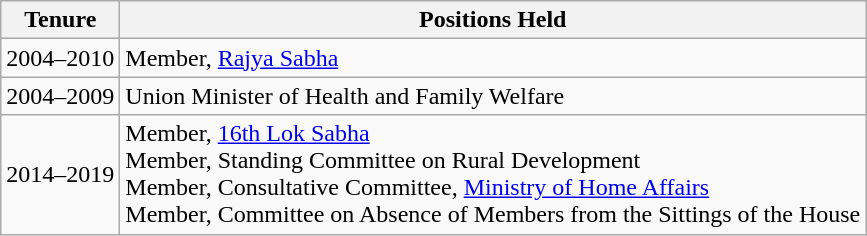<table class="wikitable">
<tr>
<th>Tenure</th>
<th>Positions Held</th>
</tr>
<tr>
<td>2004–2010</td>
<td>Member, <a href='#'>Rajya Sabha</a></td>
</tr>
<tr>
<td>2004–2009</td>
<td>Union Minister of Health and Family Welfare</td>
</tr>
<tr>
<td>2014–2019</td>
<td>Member, <a href='#'>16th Lok Sabha</a> <br> Member, Standing Committee on Rural Development <br> Member, Consultative Committee, <a href='#'>Ministry of Home Affairs</a> <br> Member, Committee on Absence of Members from the Sittings of the House</td>
</tr>
</table>
